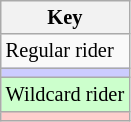<table class="wikitable" style="font-size: 85%;">
<tr>
<th colspan="3">Key</th>
</tr>
<tr>
<td>Regular rider</td>
</tr>
<tr style="background:#ccccff;">
<td></td>
</tr>
<tr style="background:#ccffcc;">
<td>Wildcard rider</td>
</tr>
<tr style="background:#ffcccc;">
<td></td>
</tr>
</table>
